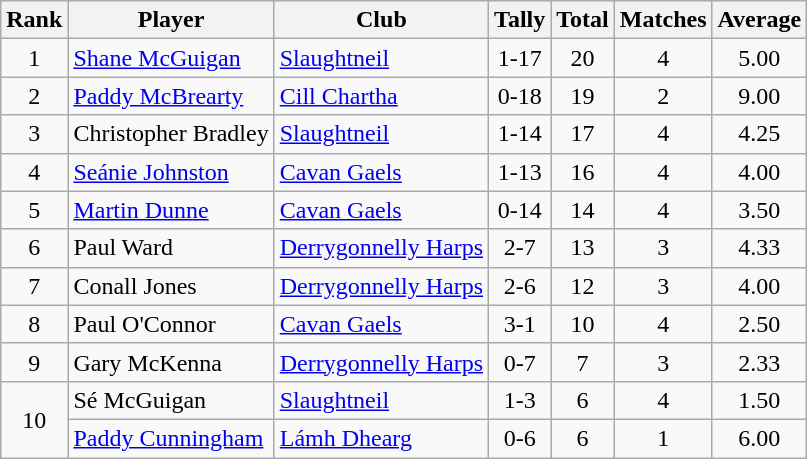<table class="wikitable">
<tr>
<th>Rank</th>
<th>Player</th>
<th>Club</th>
<th>Tally</th>
<th>Total</th>
<th>Matches</th>
<th>Average</th>
</tr>
<tr>
<td rowspan="1" style="text-align:center;">1</td>
<td><a href='#'>Shane McGuigan</a></td>
<td><a href='#'>Slaughtneil</a></td>
<td align=center>1-17</td>
<td align=center>20</td>
<td align=center>4</td>
<td align=center>5.00</td>
</tr>
<tr>
<td rowspan="1" style="text-align:center;">2</td>
<td><a href='#'>Paddy McBrearty</a></td>
<td><a href='#'>Cill Chartha</a></td>
<td align=center>0-18</td>
<td align=center>19</td>
<td align=center>2</td>
<td align=center>9.00</td>
</tr>
<tr>
<td rowspan="1" style="text-align:center;">3</td>
<td>Christopher Bradley</td>
<td><a href='#'>Slaughtneil</a></td>
<td align=center>1-14</td>
<td align=center>17</td>
<td align=center>4</td>
<td align=center>4.25</td>
</tr>
<tr>
<td rowspan="1" style="text-align:center;">4</td>
<td><a href='#'>Seánie Johnston</a></td>
<td><a href='#'>Cavan Gaels</a></td>
<td align=center>1-13</td>
<td align=center>16</td>
<td align=center>4</td>
<td align=center>4.00</td>
</tr>
<tr>
<td rowspan="1" style="text-align:center;">5</td>
<td><a href='#'>Martin Dunne</a></td>
<td><a href='#'>Cavan Gaels</a></td>
<td align=center>0-14</td>
<td align=center>14</td>
<td align=center>4</td>
<td align=center>3.50</td>
</tr>
<tr>
<td rowspan="1" style="text-align:center;">6</td>
<td>Paul Ward</td>
<td><a href='#'>Derrygonnelly Harps</a></td>
<td align=center>2-7</td>
<td align=center>13</td>
<td align=center>3</td>
<td align=center>4.33</td>
</tr>
<tr>
<td rowspan="1" style="text-align:center;">7</td>
<td>Conall Jones</td>
<td><a href='#'>Derrygonnelly Harps</a></td>
<td align=center>2-6</td>
<td align=center>12</td>
<td align=center>3</td>
<td align=center>4.00</td>
</tr>
<tr>
<td rowspan="1" style="text-align:center;">8</td>
<td>Paul O'Connor</td>
<td><a href='#'>Cavan Gaels</a></td>
<td align=center>3-1</td>
<td align=center>10</td>
<td align=center>4</td>
<td align=center>2.50</td>
</tr>
<tr>
<td rowspan="1" style="text-align:center;">9</td>
<td>Gary McKenna</td>
<td><a href='#'>Derrygonnelly Harps</a></td>
<td align=center>0-7</td>
<td align=center>7</td>
<td align=center>3</td>
<td align=center>2.33</td>
</tr>
<tr>
<td rowspan="2" style="text-align:center;">10</td>
<td>Sé McGuigan</td>
<td><a href='#'>Slaughtneil</a></td>
<td align=center>1-3</td>
<td align=center>6</td>
<td align=center>4</td>
<td align=center>1.50</td>
</tr>
<tr>
<td><a href='#'>Paddy Cunningham</a></td>
<td><a href='#'>Lámh Dhearg</a></td>
<td align=center>0-6</td>
<td align=center>6</td>
<td align=center>1</td>
<td align=center>6.00</td>
</tr>
</table>
